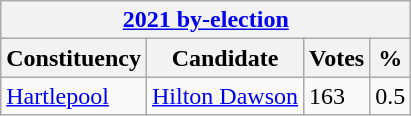<table class="wikitable sortable">
<tr>
<th colspan="4"><a href='#'>2021 by-election</a></th>
</tr>
<tr>
<th>Constituency</th>
<th>Candidate</th>
<th>Votes</th>
<th>%</th>
</tr>
<tr>
<td><a href='#'>Hartlepool</a></td>
<td><a href='#'>Hilton Dawson</a></td>
<td>163</td>
<td>0.5</td>
</tr>
</table>
